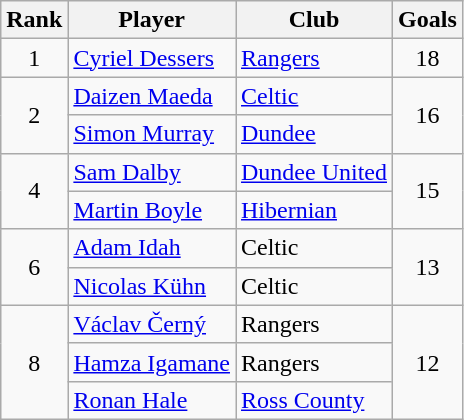<table class="wikitable" style="text-align:center">
<tr>
<th>Rank</th>
<th>Player</th>
<th>Club</th>
<th>Goals</th>
</tr>
<tr>
<td>1</td>
<td align="left"> <a href='#'>Cyriel Dessers</a></td>
<td align="left"><a href='#'>Rangers</a></td>
<td>18</td>
</tr>
<tr>
<td rowspan="2">2</td>
<td align="left"> <a href='#'>Daizen Maeda</a></td>
<td align="left"><a href='#'>Celtic</a></td>
<td rowspan="2">16</td>
</tr>
<tr>
<td align="left"> <a href='#'>Simon Murray</a></td>
<td align="left"><a href='#'>Dundee</a></td>
</tr>
<tr>
<td rowspan="2">4</td>
<td align="left"> <a href='#'>Sam Dalby</a></td>
<td align="left"><a href='#'>Dundee United</a></td>
<td rowspan="2">15</td>
</tr>
<tr>
<td align="left"> <a href='#'>Martin Boyle</a></td>
<td align="left"><a href='#'>Hibernian</a></td>
</tr>
<tr>
<td rowspan="2">6</td>
<td align="left"> <a href='#'>Adam Idah</a></td>
<td align="left">Celtic</td>
<td rowspan="2">13</td>
</tr>
<tr>
<td align="left"> <a href='#'>Nicolas Kühn</a></td>
<td align="left">Celtic</td>
</tr>
<tr>
<td rowspan="3">8</td>
<td align="left"> <a href='#'>Václav Černý</a></td>
<td align="left">Rangers</td>
<td rowspan="3">12</td>
</tr>
<tr>
<td align="left"> <a href='#'>Hamza Igamane</a></td>
<td align="left">Rangers</td>
</tr>
<tr>
<td align="left"> <a href='#'>Ronan Hale</a></td>
<td align="left"><a href='#'>Ross County</a></td>
</tr>
</table>
